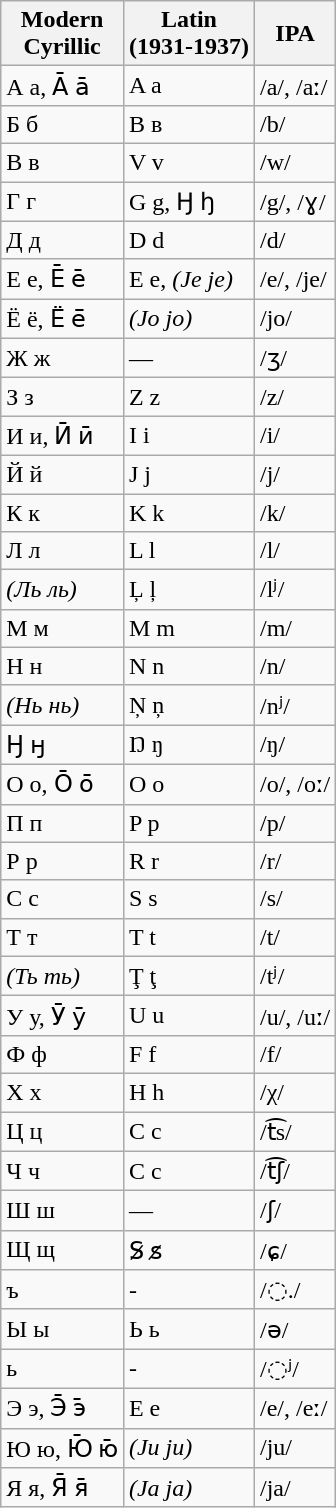<table class="wikitable">
<tr>
<th>Modern<br>Cyrillic</th>
<th>Latin<br>(1931-1937)</th>
<th>IPA</th>
</tr>
<tr>
<td>А а, А̄ а̄</td>
<td>A a</td>
<td>/a/, /aː/</td>
</tr>
<tr>
<td>Б б</td>
<td>В в</td>
<td>/b/</td>
</tr>
<tr>
<td>В в</td>
<td>V v</td>
<td>/w/</td>
</tr>
<tr>
<td>Г г</td>
<td>G g, Ꜧ ꜧ</td>
<td>/g/, /ɣ/</td>
</tr>
<tr>
<td>Д д</td>
<td>D d</td>
<td>/d/</td>
</tr>
<tr>
<td>Е е, Е̄ е̄</td>
<td>E e, <em>(Je je)</em></td>
<td>/e/, /je/</td>
</tr>
<tr>
<td>Ё ё, Ё̄ ё̄</td>
<td><em>(Jo jo)</em></td>
<td>/jo/</td>
</tr>
<tr>
<td>Ж ж</td>
<td>—</td>
<td>/ʒ/</td>
</tr>
<tr>
<td>З з</td>
<td>Z z</td>
<td>/z/</td>
</tr>
<tr>
<td>И и, Ӣ ӣ</td>
<td>I i</td>
<td>/i/</td>
</tr>
<tr>
<td>Й й</td>
<td>J j</td>
<td>/j/</td>
</tr>
<tr>
<td>К к</td>
<td>K k</td>
<td>/k/</td>
</tr>
<tr>
<td>Л л</td>
<td>L l</td>
<td>/l/</td>
</tr>
<tr>
<td><em>(Ль ль)</em></td>
<td>Ļ ļ</td>
<td>/lʲ/</td>
</tr>
<tr>
<td>М м</td>
<td>M m</td>
<td>/m/</td>
</tr>
<tr>
<td>Н н</td>
<td>N n</td>
<td>/n/</td>
</tr>
<tr>
<td><em>(Нь нь)</em></td>
<td>Ņ ņ</td>
<td>/nʲ/</td>
</tr>
<tr>
<td>Ӈ ӈ</td>
<td>Ŋ ŋ</td>
<td>/ŋ/</td>
</tr>
<tr>
<td>О о, О̄ о̄</td>
<td>O o</td>
<td>/o/, /oː/</td>
</tr>
<tr>
<td>П п</td>
<td>P p</td>
<td>/p/</td>
</tr>
<tr>
<td>Р р</td>
<td>R r</td>
<td>/r/</td>
</tr>
<tr>
<td>С с</td>
<td>S s</td>
<td>/s/</td>
</tr>
<tr>
<td>Т т</td>
<td>T t</td>
<td>/t/</td>
</tr>
<tr>
<td><em>(Ть ть)</em></td>
<td>Ţ ţ</td>
<td>/tʲ/</td>
</tr>
<tr>
<td>У у, Ӯ ӯ</td>
<td>U u</td>
<td>/u/, /uː/</td>
</tr>
<tr>
<td>Ф ф</td>
<td>F f</td>
<td>/f/</td>
</tr>
<tr>
<td>Х х</td>
<td>H h</td>
<td>/χ/</td>
</tr>
<tr>
<td>Ц ц</td>
<td>C c</td>
<td>/t͡s/</td>
</tr>
<tr>
<td>Ч ч</td>
<td>C c</td>
<td>/t͡ʃ/</td>
</tr>
<tr>
<td>Ш ш</td>
<td>—</td>
<td>/ʃ/</td>
</tr>
<tr>
<td>Щ щ</td>
<td>S̷ s̷</td>
<td>/ɕ/</td>
</tr>
<tr>
<td>ъ</td>
<td>-</td>
<td>/◌./</td>
</tr>
<tr>
<td>Ы ы</td>
<td>Ь ь</td>
<td>/ə/</td>
</tr>
<tr>
<td>ь</td>
<td>-</td>
<td>/◌ʲ/</td>
</tr>
<tr>
<td>Э э, Э̄ э̄</td>
<td>E e</td>
<td>/e/, /eː/</td>
</tr>
<tr>
<td>Ю ю, Ю̄ ю̄</td>
<td><em>(Ju ju)</em></td>
<td>/ju/</td>
</tr>
<tr>
<td>Я я, Я̄ я̄</td>
<td><em>(Ja ja)</em></td>
<td>/ja/</td>
</tr>
</table>
